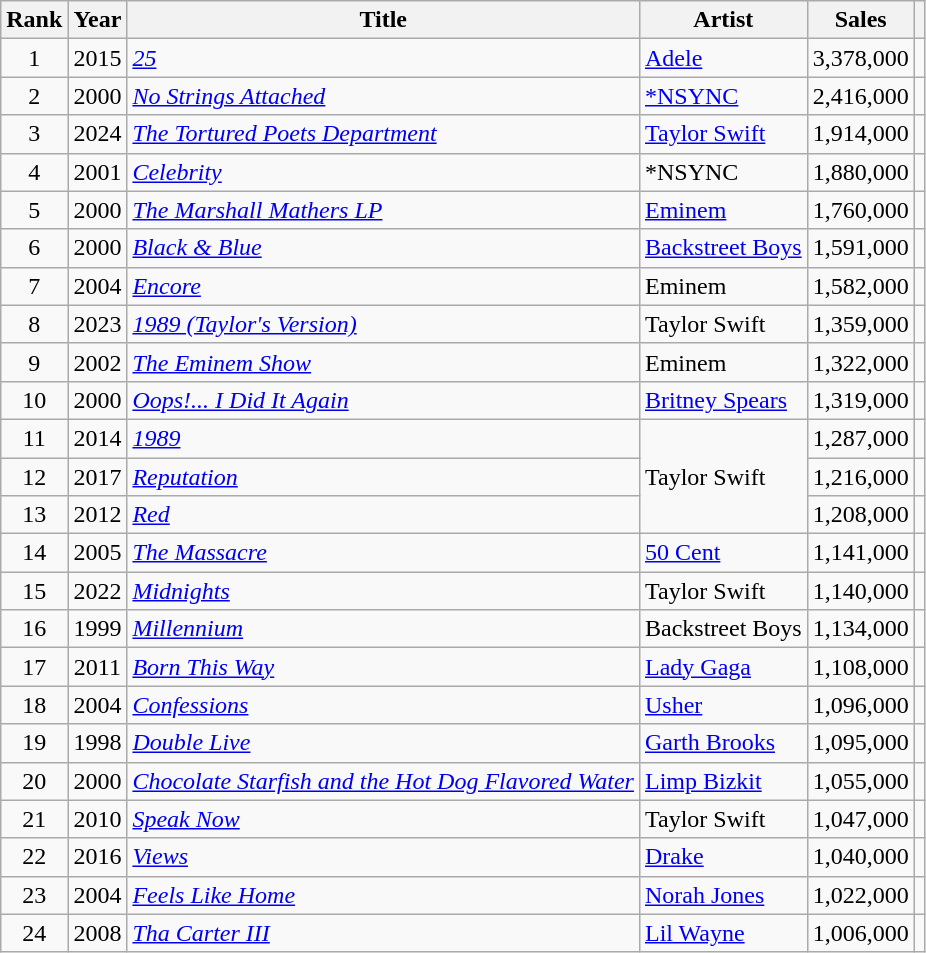<table class="wikitable sortable" style="text-align:center;">
<tr>
<th>Rank</th>
<th>Year</th>
<th>Title</th>
<th>Artist</th>
<th>Sales</th>
<th></th>
</tr>
<tr>
<td>1</td>
<td>2015</td>
<td style="text-align: left;"><em><a href='#'>25</a></em></td>
<td style="text-align: left;"><a href='#'>Adele</a></td>
<td>3,378,000</td>
<td><br></td>
</tr>
<tr>
<td>2</td>
<td>2000</td>
<td style="text-align: left;"><em><a href='#'>No Strings Attached</a></em></td>
<td style="text-align: left;"><a href='#'>*NSYNC</a></td>
<td>2,416,000</td>
<td></td>
</tr>
<tr>
<td>3</td>
<td>2024</td>
<td style="text-align: left;"><em><a href='#'>The Tortured Poets Department</a></em></td>
<td style="text-align: left;"><a href='#'>Taylor Swift</a></td>
<td>1,914,000</td>
<td></td>
</tr>
<tr>
<td>4</td>
<td>2001</td>
<td style="text-align: left;"><em><a href='#'>Celebrity</a></em></td>
<td style="text-align: left;">*NSYNC</td>
<td>1,880,000</td>
<td></td>
</tr>
<tr>
<td>5</td>
<td>2000</td>
<td style="text-align: left;"><em><a href='#'>The Marshall Mathers LP</a></em></td>
<td style="text-align: left;"><a href='#'>Eminem</a></td>
<td>1,760,000</td>
<td></td>
</tr>
<tr>
<td>6</td>
<td>2000</td>
<td style="text-align: left;"><em><a href='#'>Black & Blue</a></em></td>
<td style="text-align: left;"><a href='#'>Backstreet Boys</a></td>
<td>1,591,000</td>
<td></td>
</tr>
<tr>
<td>7</td>
<td>2004</td>
<td style="text-align: left;"><em><a href='#'>Encore</a></em></td>
<td style="text-align: left;" rowspan="1">Eminem</td>
<td>1,582,000</td>
<td></td>
</tr>
<tr>
<td>8</td>
<td>2023</td>
<td style="text-align: left;"><em><a href='#'>1989 (Taylor's Version)</a></em></td>
<td style="text-align: left;" rowspan="1">Taylor Swift</td>
<td>1,359,000</td>
<td></td>
</tr>
<tr>
<td>9</td>
<td>2002</td>
<td style="text-align: left;"><em><a href='#'>The Eminem Show</a></em></td>
<td style="text-align: left;" rowspan="1">Eminem</td>
<td>1,322,000</td>
<td></td>
</tr>
<tr>
<td>10</td>
<td>2000</td>
<td style="text-align: left;"><em><a href='#'>Oops!... I Did It Again</a></em></td>
<td style="text-align: left;"><a href='#'>Britney Spears</a></td>
<td>1,319,000</td>
<td></td>
</tr>
<tr>
<td>11</td>
<td>2014</td>
<td style="text-align: left;"><em><a href='#'>1989</a></em></td>
<td style="text-align: left; " rowspan="3">Taylor Swift</td>
<td>1,287,000</td>
<td></td>
</tr>
<tr>
<td>12</td>
<td>2017</td>
<td style="text-align: left;"><em><a href='#'>Reputation</a></em></td>
<td>1,216,000</td>
<td></td>
</tr>
<tr>
<td>13</td>
<td>2012</td>
<td style="text-align: left;"><em><a href='#'>Red</a></em></td>
<td>1,208,000</td>
<td></td>
</tr>
<tr>
<td>14</td>
<td>2005</td>
<td style="text-align: left;"><em><a href='#'>The Massacre</a></em></td>
<td style="text-align: left;"><a href='#'>50 Cent</a></td>
<td>1,141,000</td>
<td></td>
</tr>
<tr>
<td>15</td>
<td>2022</td>
<td style="text-align: left;"><em><a href='#'>Midnights</a></em></td>
<td style="text-align: left;">Taylor Swift</td>
<td>1,140,000</td>
<td></td>
</tr>
<tr>
<td>16</td>
<td>1999</td>
<td style="text-align: left;"><em><a href='#'>Millennium</a></em></td>
<td style="text-align: left;">Backstreet Boys</td>
<td>1,134,000</td>
<td></td>
</tr>
<tr>
<td>17</td>
<td>2011</td>
<td style="text-align: left;"><em><a href='#'>Born This Way</a></em></td>
<td style="text-align: left;"><a href='#'>Lady Gaga</a></td>
<td>1,108,000</td>
<td></td>
</tr>
<tr>
<td>18</td>
<td>2004</td>
<td style="text-align: left;"><em><a href='#'>Confessions</a></em></td>
<td style="text-align: left;"><a href='#'>Usher</a></td>
<td>1,096,000</td>
<td></td>
</tr>
<tr>
<td>19</td>
<td>1998</td>
<td style="text-align: left;"><em><a href='#'>Double Live</a></em></td>
<td style="text-align: left;"><a href='#'>Garth Brooks</a></td>
<td>1,095,000</td>
<td></td>
</tr>
<tr>
<td>20</td>
<td>2000</td>
<td style="text-align: left;"><em><a href='#'>Chocolate Starfish and the Hot Dog Flavored Water</a></em></td>
<td style="text-align: left;"><a href='#'>Limp Bizkit</a></td>
<td>1,055,000</td>
<td></td>
</tr>
<tr>
<td>21</td>
<td>2010</td>
<td style="text-align: left;"><em><a href='#'>Speak Now</a></em></td>
<td style="text-align: left;">Taylor Swift</td>
<td>1,047,000</td>
<td></td>
</tr>
<tr>
<td>22</td>
<td>2016</td>
<td style="text-align: left;"><a href='#'><em>Views</em></a></td>
<td style="text-align: left;"><a href='#'>Drake</a></td>
<td>1,040,000</td>
<td></td>
</tr>
<tr>
<td>23</td>
<td>2004</td>
<td style="text-align: left;"><em><a href='#'>Feels Like Home</a></em></td>
<td style="text-align: left;"><a href='#'>Norah Jones</a></td>
<td>1,022,000</td>
<td></td>
</tr>
<tr>
<td>24</td>
<td>2008</td>
<td style="text-align: left;"><em><a href='#'>Tha Carter III</a></em></td>
<td style="text-align: left;"><a href='#'>Lil Wayne</a></td>
<td>1,006,000</td>
<td></td>
</tr>
</table>
